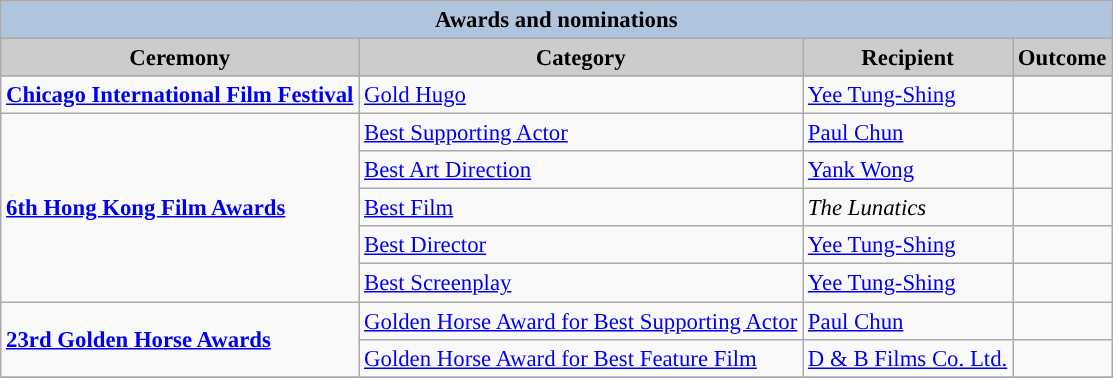<table class="wikitable" style="font-size:95%;" ;>
<tr style="background:#ccc; text-align:center;">
<th colspan="4" style="background: LightSteelBlue;">Awards and nominations</th>
</tr>
<tr style="background:#ccc; text-align:center;">
<th style="background:#ccc">Ceremony</th>
<th style="background:#ccc">Category</th>
<th style="background:#ccc">Recipient</th>
<th style="background:#ccc">Outcome</th>
</tr>
<tr>
<td rowspan=1><strong><a href='#'>Chicago International Film Festival</a></strong></td>
<td rowspan=1><a href='#'>Gold Hugo</a></td>
<td><a href='#'>Yee Tung-Shing</a></td>
<td></td>
</tr>
<tr>
<td rowspan=5><strong><a href='#'>6th Hong Kong Film Awards</a></strong></td>
<td rowspan=1><a href='#'>Best Supporting Actor</a></td>
<td><a href='#'>Paul Chun</a></td>
<td></td>
</tr>
<tr>
<td rowspan=1><a href='#'>Best Art Direction</a></td>
<td><a href='#'>Yank Wong</a></td>
<td></td>
</tr>
<tr>
<td rowspan=1><a href='#'>Best Film</a></td>
<td><em>The Lunatics</em></td>
<td></td>
</tr>
<tr>
<td rowspan=1><a href='#'>Best Director</a></td>
<td><a href='#'>Yee Tung-Shing</a></td>
<td></td>
</tr>
<tr>
<td><a href='#'>Best Screenplay</a></td>
<td><a href='#'>Yee Tung-Shing</a></td>
<td></td>
</tr>
<tr>
<td rowspan=2><strong><a href='#'>23rd Golden Horse Awards</a></strong></td>
<td rowspan=1><a href='#'>Golden Horse Award for Best Supporting Actor</a></td>
<td><a href='#'>Paul Chun</a></td>
<td></td>
</tr>
<tr>
<td rowspan=1><a href='#'>Golden Horse Award for Best Feature Film</a></td>
<td><a href='#'>D & B Films Co. Ltd.</a></td>
<td></td>
</tr>
<tr>
</tr>
</table>
